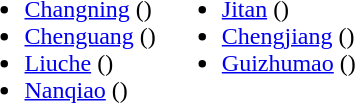<table>
<tr>
<td valign="top"><br><ul><li><a href='#'>Changning</a> ()</li><li><a href='#'>Chenguang</a> ()</li><li><a href='#'>Liuche</a> ()</li><li><a href='#'>Nanqiao</a> ()</li></ul></td>
<td valign="top"><br><ul><li><a href='#'>Jitan</a> ()</li><li><a href='#'>Chengjiang</a> ()</li><li><a href='#'>Guizhumao</a> ()</li></ul></td>
</tr>
</table>
